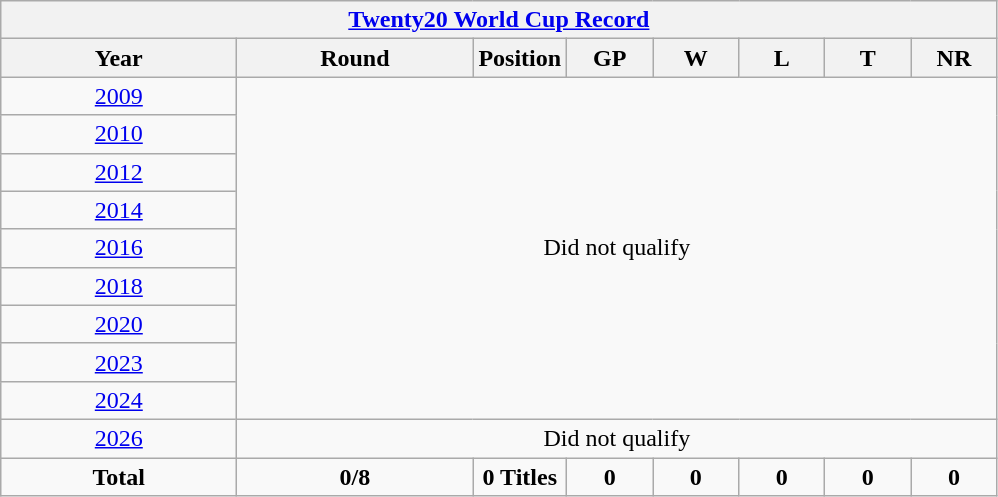<table class="wikitable" style="text-align: center; width=900px;">
<tr>
<th colspan="8"><a href='#'>Twenty20 World Cup Record</a></th>
</tr>
<tr>
<th width=150>Year</th>
<th width=150>Round</th>
<th width=50>Position</th>
<th width=50>GP</th>
<th width=50>W</th>
<th width=50>L</th>
<th width=50>T</th>
<th width=50>NR</th>
</tr>
<tr>
<td> <a href='#'>2009</a></td>
<td colspan=7  rowspan=9>Did not qualify</td>
</tr>
<tr>
<td> <a href='#'>2010</a></td>
</tr>
<tr>
<td> <a href='#'>2012</a></td>
</tr>
<tr>
<td> <a href='#'>2014</a></td>
</tr>
<tr>
<td> <a href='#'>2016</a></td>
</tr>
<tr>
<td> <a href='#'>2018</a></td>
</tr>
<tr>
<td> <a href='#'>2020</a></td>
</tr>
<tr>
<td> <a href='#'>2023</a></td>
</tr>
<tr>
<td> <a href='#'>2024</a></td>
</tr>
<tr>
<td> <a href='#'>2026</a></td>
<td colspan=8>Did not qualify</td>
</tr>
<tr>
<td><strong>Total</strong></td>
<td><strong>0/8</strong></td>
<td><strong>0 Titles</strong></td>
<td><strong>0</strong></td>
<td><strong>0</strong></td>
<td><strong>0</strong></td>
<td><strong>0</strong></td>
<td><strong>0</strong></td>
</tr>
</table>
